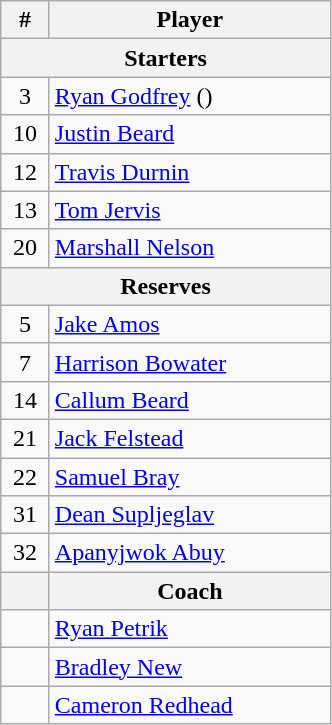<table class="wikitable" style="text-align:center">
<tr>
<th scope="col" width="25px">#</th>
<th scope="col" width="180px">Player</th>
</tr>
<tr>
<th scope="col" colspan="2">Starters</th>
</tr>
<tr>
<td>3</td>
<td style="text-align:left"><a href='#'>Ryan Godfrey</a> ()</td>
</tr>
<tr>
<td>10</td>
<td style="text-align:left"><a href='#'>Justin Beard</a></td>
</tr>
<tr>
<td>12</td>
<td style="text-align:left"><a href='#'>Travis Durnin</a></td>
</tr>
<tr>
<td>13</td>
<td style="text-align:left"><a href='#'>Tom Jervis</a></td>
</tr>
<tr>
<td>20</td>
<td style="text-align:left"><a href='#'>Marshall Nelson</a></td>
</tr>
<tr>
<th scope="col" colspan="2">Reserves</th>
</tr>
<tr>
<td>5</td>
<td style="text-align:left"><a href='#'>Jake Amos</a></td>
</tr>
<tr>
<td>7</td>
<td style="text-align:left"><a href='#'>Harrison Bowater</a></td>
</tr>
<tr>
<td>14</td>
<td style="text-align:left"><a href='#'>Callum Beard</a></td>
</tr>
<tr>
<td>21</td>
<td style="text-align:left"><a href='#'>Jack Felstead</a></td>
</tr>
<tr>
<td>22</td>
<td style="text-align:left"><a href='#'>Samuel Bray</a></td>
</tr>
<tr>
<td>31</td>
<td style="text-align:left"><a href='#'>Dean Supljeglav</a></td>
</tr>
<tr>
<td>32</td>
<td style="text-align:left"><a href='#'>Apanyjwok Abuy</a></td>
</tr>
<tr>
<th scope="col" width="25px"></th>
<th scope="col" width="180px">Coach</th>
</tr>
<tr>
<td></td>
<td style="text-align:left"><a href='#'>Ryan Petrik</a></td>
</tr>
<tr>
<td></td>
<td style="text-align:left"><a href='#'>Bradley New</a></td>
</tr>
<tr>
<td></td>
<td style="text-align:left"><a href='#'>Cameron Redhead</a></td>
</tr>
</table>
